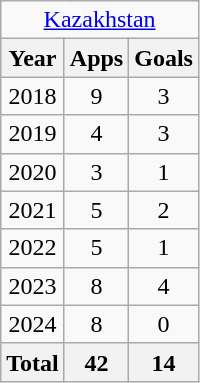<table class="wikitable" style="text-align:center">
<tr>
<td colspan=4><a href='#'>Kazakhstan</a></td>
</tr>
<tr>
<th>Year</th>
<th>Apps</th>
<th>Goals</th>
</tr>
<tr>
<td>2018</td>
<td>9</td>
<td>3</td>
</tr>
<tr>
<td>2019</td>
<td>4</td>
<td>3</td>
</tr>
<tr>
<td>2020</td>
<td>3</td>
<td>1</td>
</tr>
<tr>
<td>2021</td>
<td>5</td>
<td>2</td>
</tr>
<tr>
<td>2022</td>
<td>5</td>
<td>1</td>
</tr>
<tr>
<td>2023</td>
<td>8</td>
<td>4</td>
</tr>
<tr>
<td>2024</td>
<td>8</td>
<td>0</td>
</tr>
<tr>
<th>Total</th>
<th>42</th>
<th>14</th>
</tr>
</table>
